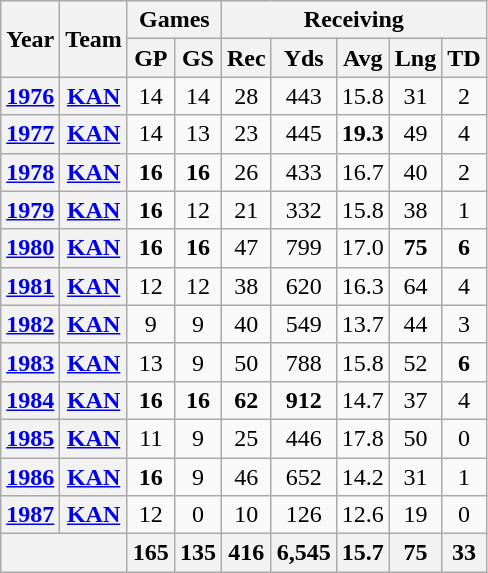<table class="wikitable" style="text-align:center">
<tr>
<th rowspan="2">Year</th>
<th rowspan="2">Team</th>
<th colspan="2">Games</th>
<th colspan="5">Receiving</th>
</tr>
<tr>
<th>GP</th>
<th>GS</th>
<th>Rec</th>
<th>Yds</th>
<th>Avg</th>
<th>Lng</th>
<th>TD</th>
</tr>
<tr>
<th><a href='#'>1976</a></th>
<th><a href='#'>KAN</a></th>
<td>14</td>
<td>14</td>
<td>28</td>
<td>443</td>
<td>15.8</td>
<td>31</td>
<td>2</td>
</tr>
<tr>
<th><a href='#'>1977</a></th>
<th><a href='#'>KAN</a></th>
<td>14</td>
<td>13</td>
<td>23</td>
<td>445</td>
<td><strong>19.3</strong></td>
<td>49</td>
<td>4</td>
</tr>
<tr>
<th><a href='#'>1978</a></th>
<th><a href='#'>KAN</a></th>
<td><strong>16</strong></td>
<td><strong>16</strong></td>
<td>26</td>
<td>433</td>
<td>16.7</td>
<td>40</td>
<td>2</td>
</tr>
<tr>
<th><a href='#'>1979</a></th>
<th><a href='#'>KAN</a></th>
<td><strong>16</strong></td>
<td>12</td>
<td>21</td>
<td>332</td>
<td>15.8</td>
<td>38</td>
<td>1</td>
</tr>
<tr>
<th><a href='#'>1980</a></th>
<th><a href='#'>KAN</a></th>
<td><strong>16</strong></td>
<td><strong>16</strong></td>
<td>47</td>
<td>799</td>
<td>17.0</td>
<td><strong>75</strong></td>
<td><strong>6</strong></td>
</tr>
<tr>
<th><a href='#'>1981</a></th>
<th><a href='#'>KAN</a></th>
<td>12</td>
<td>12</td>
<td>38</td>
<td>620</td>
<td>16.3</td>
<td>64</td>
<td>4</td>
</tr>
<tr>
<th><a href='#'>1982</a></th>
<th><a href='#'>KAN</a></th>
<td>9</td>
<td>9</td>
<td>40</td>
<td>549</td>
<td>13.7</td>
<td>44</td>
<td>3</td>
</tr>
<tr>
<th><a href='#'>1983</a></th>
<th><a href='#'>KAN</a></th>
<td>13</td>
<td>9</td>
<td>50</td>
<td>788</td>
<td>15.8</td>
<td>52</td>
<td><strong>6</strong></td>
</tr>
<tr>
<th><a href='#'>1984</a></th>
<th><a href='#'>KAN</a></th>
<td><strong>16</strong></td>
<td><strong>16</strong></td>
<td><strong>62</strong></td>
<td><strong>912</strong></td>
<td>14.7</td>
<td>37</td>
<td>4</td>
</tr>
<tr>
<th><a href='#'>1985</a></th>
<th><a href='#'>KAN</a></th>
<td>11</td>
<td>9</td>
<td>25</td>
<td>446</td>
<td>17.8</td>
<td>50</td>
<td>0</td>
</tr>
<tr>
<th><a href='#'>1986</a></th>
<th><a href='#'>KAN</a></th>
<td><strong>16</strong></td>
<td>9</td>
<td>46</td>
<td>652</td>
<td>14.2</td>
<td>31</td>
<td>1</td>
</tr>
<tr>
<th><a href='#'>1987</a></th>
<th><a href='#'>KAN</a></th>
<td>12</td>
<td>0</td>
<td>10</td>
<td>126</td>
<td>12.6</td>
<td>19</td>
<td>0</td>
</tr>
<tr>
<th colspan="2"></th>
<th>165</th>
<th>135</th>
<th>416</th>
<th>6,545</th>
<th>15.7</th>
<th>75</th>
<th>33</th>
</tr>
</table>
